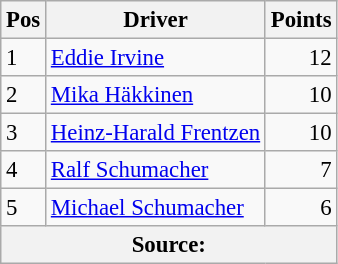<table class="wikitable" style="font-size: 95%;">
<tr>
<th>Pos</th>
<th>Driver</th>
<th>Points</th>
</tr>
<tr>
<td>1</td>
<td> <a href='#'>Eddie Irvine</a></td>
<td align="right">12</td>
</tr>
<tr>
<td>2</td>
<td> <a href='#'>Mika Häkkinen</a></td>
<td align="right">10</td>
</tr>
<tr>
<td>3</td>
<td> <a href='#'>Heinz-Harald Frentzen</a></td>
<td align="right">10</td>
</tr>
<tr>
<td>4</td>
<td> <a href='#'>Ralf Schumacher</a></td>
<td align="right">7</td>
</tr>
<tr>
<td>5</td>
<td> <a href='#'>Michael Schumacher</a></td>
<td align="right">6</td>
</tr>
<tr>
<th colspan=4>Source: </th>
</tr>
</table>
